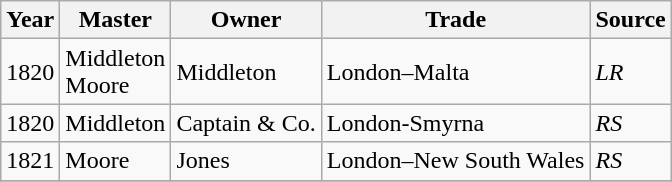<table class=wikitable>
<tr>
<th>Year</th>
<th>Master</th>
<th>Owner</th>
<th>Trade</th>
<th>Source</th>
</tr>
<tr>
<td>1820</td>
<td>Middleton<br>Moore</td>
<td>Middleton</td>
<td>London–Malta</td>
<td><em>LR</em></td>
</tr>
<tr>
<td>1820</td>
<td>Middleton</td>
<td>Captain & Co.</td>
<td>London-Smyrna</td>
<td><em>RS</em></td>
</tr>
<tr>
<td>1821</td>
<td>Moore</td>
<td>Jones</td>
<td>London–New South Wales</td>
<td><em>RS</em></td>
</tr>
<tr>
</tr>
</table>
